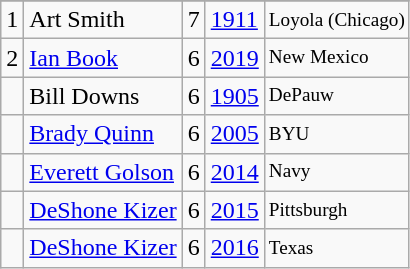<table class="wikitable">
<tr>
</tr>
<tr>
<td>1</td>
<td>Art Smith</td>
<td><abbr>7</abbr></td>
<td><a href='#'>1911</a></td>
<td style="font-size:80%;">Loyola (Chicago)</td>
</tr>
<tr>
<td>2</td>
<td><a href='#'>Ian Book</a></td>
<td><abbr>6</abbr></td>
<td><a href='#'>2019</a></td>
<td style="font-size:80%;">New Mexico</td>
</tr>
<tr>
<td></td>
<td>Bill Downs</td>
<td><abbr>6</abbr></td>
<td><a href='#'>1905</a></td>
<td style="font-size:80%;">DePauw</td>
</tr>
<tr>
<td></td>
<td><a href='#'>Brady Quinn</a></td>
<td><abbr>6</abbr></td>
<td><a href='#'>2005</a></td>
<td style="font-size:80%;">BYU</td>
</tr>
<tr>
<td></td>
<td><a href='#'>Everett Golson</a></td>
<td><abbr>6</abbr></td>
<td><a href='#'>2014</a></td>
<td style="font-size:80%;">Navy</td>
</tr>
<tr>
<td></td>
<td><a href='#'>DeShone Kizer</a></td>
<td><abbr>6</abbr></td>
<td><a href='#'>2015</a></td>
<td style="font-size:80%;">Pittsburgh</td>
</tr>
<tr>
<td></td>
<td><a href='#'>DeShone Kizer</a></td>
<td><abbr>6</abbr></td>
<td><a href='#'>2016</a></td>
<td style="font-size:80%;">Texas</td>
</tr>
</table>
